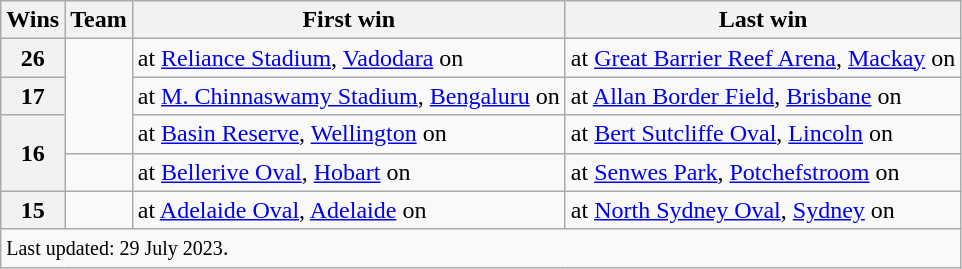<table class="wikitable">
<tr>
<th scope="col">Wins</th>
<th scope="col">Team</th>
<th scope="col">First win</th>
<th scope="col">Last win</th>
</tr>
<tr>
<th scope="row">26</th>
<td rowspan=3></td>
<td> at <a href='#'>Reliance Stadium</a>, <a href='#'>Vadodara</a> on </td>
<td> at <a href='#'>Great Barrier Reef Arena</a>, <a href='#'>Mackay</a> on </td>
</tr>
<tr>
<th scope="row">17</th>
<td> at <a href='#'>M. Chinnaswamy Stadium</a>, <a href='#'>Bengaluru</a> on </td>
<td> at <a href='#'>Allan Border Field</a>, <a href='#'>Brisbane</a> on </td>
</tr>
<tr>
<th scope="row" rowspan=2>16</th>
<td> at <a href='#'>Basin Reserve</a>, <a href='#'>Wellington</a> on </td>
<td> at <a href='#'>Bert Sutcliffe Oval</a>, <a href='#'>Lincoln</a> on </td>
</tr>
<tr>
<td></td>
<td> at <a href='#'>Bellerive Oval</a>, <a href='#'>Hobart</a> on </td>
<td> at <a href='#'>Senwes Park</a>, <a href='#'>Potchefstroom</a> on </td>
</tr>
<tr>
<th scope="row">15</th>
<td></td>
<td> at <a href='#'>Adelaide Oval</a>, <a href='#'>Adelaide</a> on </td>
<td> at <a href='#'>North Sydney Oval</a>, <a href='#'>Sydney</a> on </td>
</tr>
<tr>
<td scope=row colspan=4><small>Last updated: 29 July 2023</small>.</td>
</tr>
</table>
